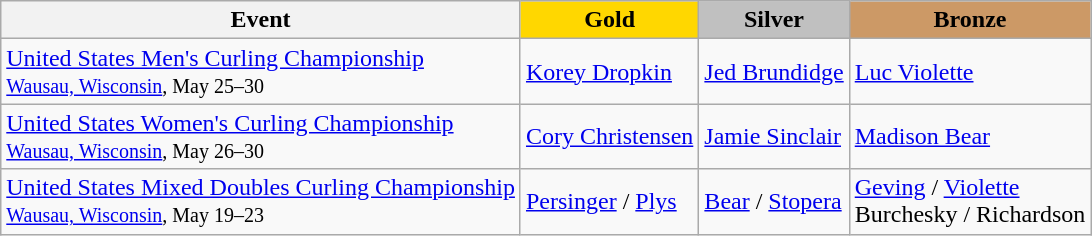<table class="wikitable">
<tr>
<th>Event</th>
<th style="background:gold">Gold</th>
<th style="background:silver">Silver</th>
<th style="background:#cc9966">Bronze</th>
</tr>
<tr>
<td><a href='#'>United States Men's Curling Championship</a> <br> <small><a href='#'>Wausau, Wisconsin</a>, May 25–30</small></td>
<td> <a href='#'>Korey Dropkin</a></td>
<td> <a href='#'>Jed Brundidge</a></td>
<td> <a href='#'>Luc Violette</a></td>
</tr>
<tr>
<td><a href='#'>United States Women's Curling Championship</a> <br> <small><a href='#'>Wausau, Wisconsin</a>, May 26–30</small></td>
<td> <a href='#'>Cory Christensen</a></td>
<td> <a href='#'>Jamie Sinclair</a></td>
<td> <a href='#'>Madison Bear</a></td>
</tr>
<tr>
<td><a href='#'>United States Mixed Doubles Curling Championship</a> <br> <small><a href='#'>Wausau, Wisconsin</a>, May 19–23</small></td>
<td> <a href='#'>Persinger</a> /  <a href='#'>Plys</a></td>
<td> <a href='#'>Bear</a> / <a href='#'>Stopera</a></td>
<td> <a href='#'>Geving</a> / <a href='#'>Violette</a> <br>  Burchesky / Richardson</td>
</tr>
</table>
